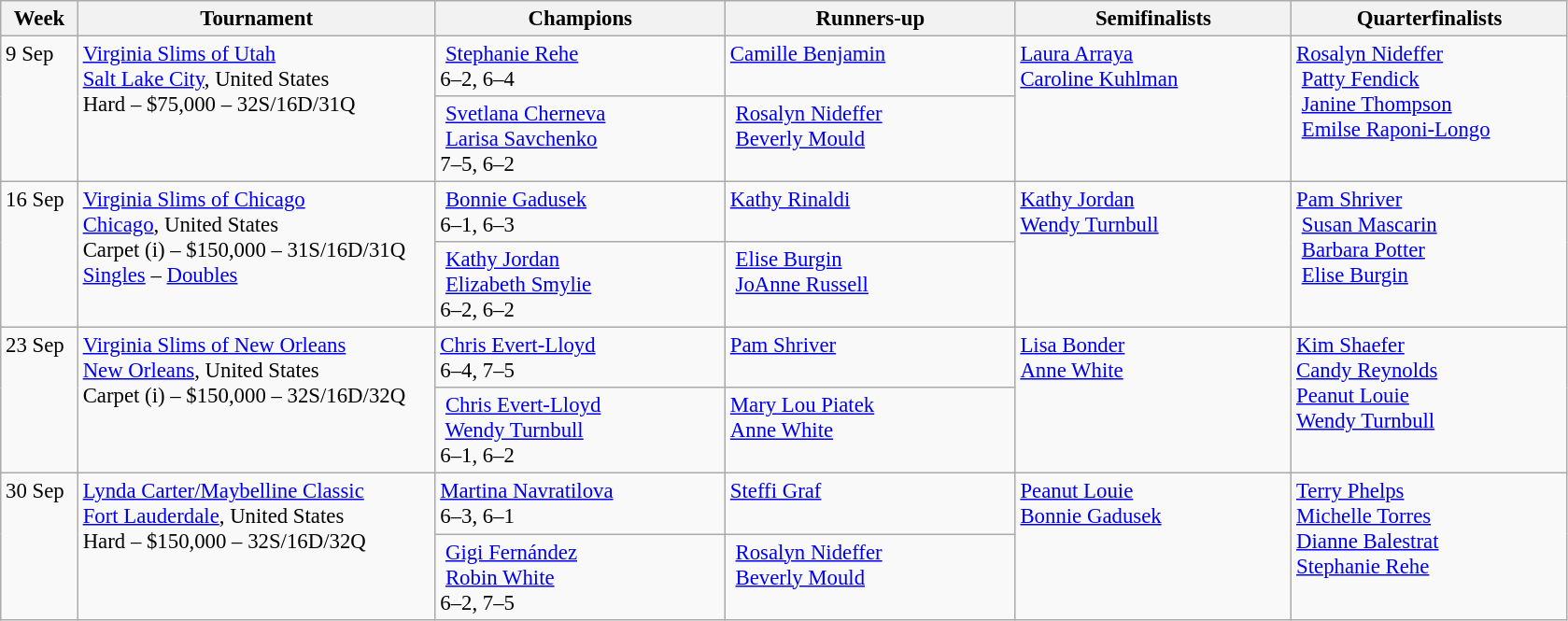<table class=wikitable style=font-size:95%>
<tr>
<th style="width:48px;">Week</th>
<th style="width:248px;">Tournament</th>
<th style="width:200px;">Champions</th>
<th style="width:200px;">Runners-up</th>
<th style="width:190px;">Semifinalists</th>
<th style="width:190px;">Quarterfinalists</th>
</tr>
<tr valign="top">
<td rowspan=2>9 Sep</td>
<td rowspan=2><a href='#'>Virginia Slims of Utah</a><br><a href='#'>Salt Lake City</a>, United States<br>Hard – $75,000 – 32S/16D/31Q</td>
<td> <a href='#'>Stephanie Rehe</a><br>6–2, 6–4</td>
<td> <a href='#'>Camille Benjamin</a></td>
<td rowspan=2> <a href='#'>Laura Arraya</a> <br> <a href='#'>Caroline Kuhlman</a></td>
<td rowspan=2> <a href='#'>Rosalyn Nideffer</a><br> <a href='#'>Patty Fendick</a><br> <a href='#'>Janine Thompson</a><br> <a href='#'>Emilse Raponi-Longo</a></td>
</tr>
<tr valign="top">
<td> <a href='#'>Svetlana Cherneva</a><br> <a href='#'>Larisa Savchenko</a><br>7–5, 6–2</td>
<td> <a href='#'>Rosalyn Nideffer</a><br> <a href='#'>Beverly Mould</a></td>
</tr>
<tr valign="top">
<td rowspan=2>16 Sep</td>
<td rowspan=2><a href='#'>Virginia Slims of Chicago</a><br><a href='#'>Chicago</a>, United States <br>Carpet (i) – $150,000 – 31S/16D/31Q <br> <a href='#'>Singles</a> – <a href='#'>Doubles</a></td>
<td> <a href='#'>Bonnie Gadusek</a><br>6–1, 6–3</td>
<td> <a href='#'>Kathy Rinaldi</a></td>
<td rowspan=2> <a href='#'>Kathy Jordan</a> <br> <a href='#'>Wendy Turnbull</a></td>
<td rowspan=2> <a href='#'>Pam Shriver</a><br> <a href='#'>Susan Mascarin</a><br> <a href='#'>Barbara Potter</a><br> <a href='#'>Elise Burgin</a></td>
</tr>
<tr valign="top">
<td> <a href='#'>Kathy Jordan</a><br> <a href='#'>Elizabeth Smylie</a><br>6–2, 6–2</td>
<td> <a href='#'>Elise Burgin</a><br> <a href='#'>JoAnne Russell</a></td>
</tr>
<tr valign=top>
<td rowspan=2>23 Sep</td>
<td rowspan=2><a href='#'>Virginia Slims of New Orleans</a><br> <a href='#'>New Orleans</a>, United States <br>Carpet (i) – $150,000 – 32S/16D/32Q</td>
<td> <a href='#'>Chris Evert-Lloyd</a><br>6–4, 7–5</td>
<td> <a href='#'>Pam Shriver</a></td>
<td rowspan=2> <a href='#'>Lisa Bonder</a> <br> <a href='#'>Anne White</a></td>
<td rowspan=2> <a href='#'>Kim Shaefer</a> <br> <a href='#'>Candy Reynolds</a> <br> <a href='#'>Peanut Louie</a> <br> <a href='#'>Wendy Turnbull</a></td>
</tr>
<tr valign="top">
<td> <a href='#'>Chris Evert-Lloyd</a><br> <a href='#'>Wendy Turnbull</a><br>6–1, 6–2</td>
<td> <a href='#'>Mary Lou Piatek</a> <br>  <a href='#'>Anne White</a></td>
</tr>
<tr valign=top>
<td rowspan=2>30 Sep</td>
<td rowspan=2><a href='#'>Lynda Carter/Maybelline Classic</a><br> <a href='#'>Fort Lauderdale</a>, United States<br>Hard – $150,000 – 32S/16D/32Q</td>
<td> <a href='#'>Martina Navratilova</a><br>6–3, 6–1</td>
<td> <a href='#'>Steffi Graf</a></td>
<td rowspan=2> <a href='#'>Peanut Louie</a> <br> <a href='#'>Bonnie Gadusek</a></td>
<td rowspan=2> <a href='#'>Terry Phelps</a> <br> <a href='#'>Michelle Torres</a> <br> <a href='#'>Dianne Balestrat</a> <br> <a href='#'>Stephanie Rehe</a></td>
</tr>
<tr valign="top">
<td> <a href='#'>Gigi Fernández</a><br> <a href='#'>Robin White</a><br>6–2, 7–5</td>
<td> <a href='#'>Rosalyn Nideffer</a><br> <a href='#'>Beverly Mould</a></td>
</tr>
</table>
